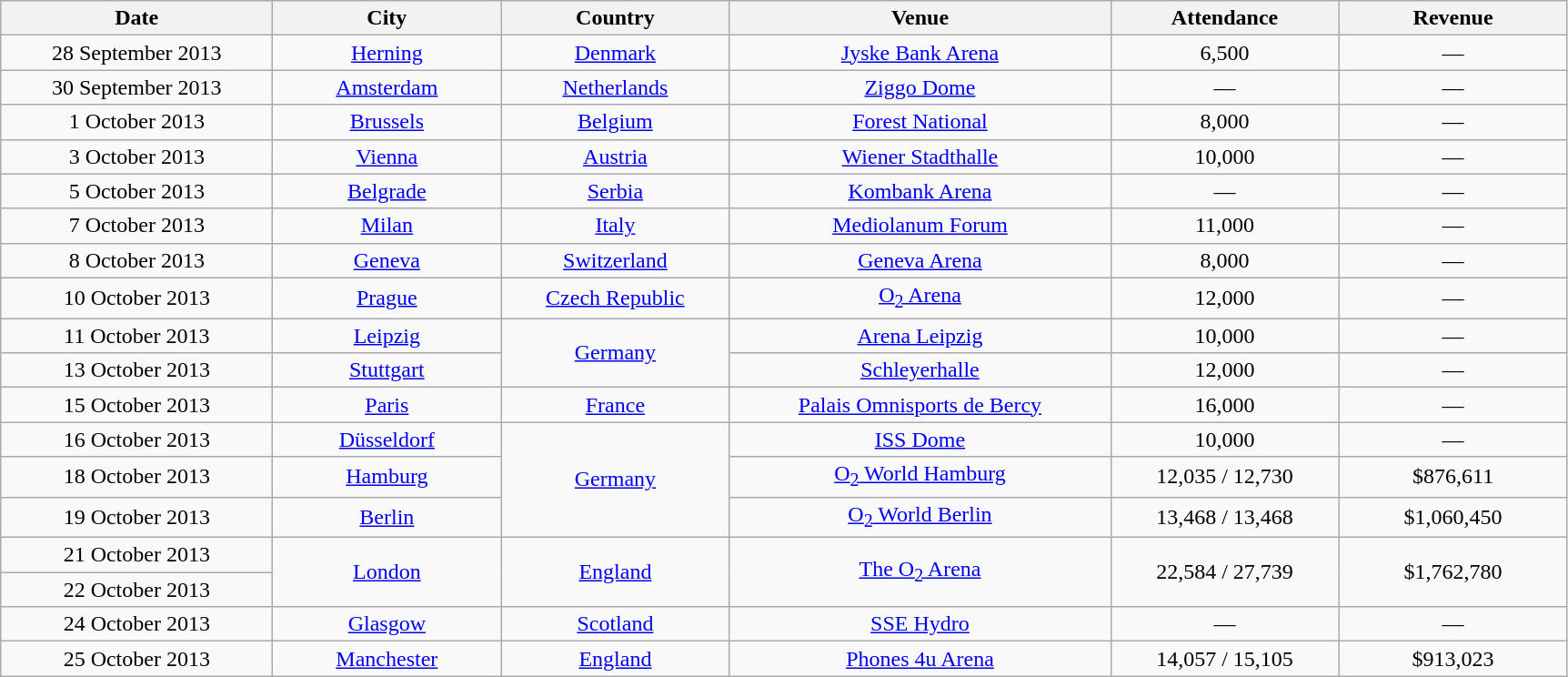<table class="wikitable plainrowheaders" style="text-align:center;">
<tr>
<th scope="col" style="width:12em;">Date</th>
<th scope="col" style="width:10em;">City</th>
<th scope="col" style="width:10em;">Country</th>
<th scope="col" style="width:17em;">Venue</th>
<th scope="col" style="width:10em;">Attendance</th>
<th scope="col" style="width:10em;">Revenue</th>
</tr>
<tr>
<td>28 September 2013</td>
<td><a href='#'>Herning</a></td>
<td><a href='#'>Denmark</a></td>
<td><a href='#'>Jyske Bank Arena</a></td>
<td>6,500</td>
<td>—</td>
</tr>
<tr>
<td>30 September 2013</td>
<td><a href='#'>Amsterdam</a></td>
<td><a href='#'>Netherlands</a></td>
<td><a href='#'>Ziggo Dome</a></td>
<td>—</td>
<td>—</td>
</tr>
<tr>
<td>1 October 2013</td>
<td><a href='#'>Brussels</a></td>
<td><a href='#'>Belgium</a></td>
<td><a href='#'>Forest National</a></td>
<td>8,000</td>
<td>—</td>
</tr>
<tr>
<td>3 October 2013</td>
<td><a href='#'>Vienna</a></td>
<td><a href='#'>Austria</a></td>
<td><a href='#'>Wiener Stadthalle</a></td>
<td>10,000</td>
<td>—</td>
</tr>
<tr>
<td>5 October 2013</td>
<td><a href='#'>Belgrade</a></td>
<td><a href='#'>Serbia</a></td>
<td><a href='#'>Kombank Arena</a></td>
<td>—</td>
<td>—</td>
</tr>
<tr>
<td>7 October 2013</td>
<td><a href='#'>Milan</a></td>
<td><a href='#'>Italy</a></td>
<td><a href='#'>Mediolanum Forum</a></td>
<td>11,000</td>
<td>—</td>
</tr>
<tr>
<td>8 October 2013</td>
<td><a href='#'>Geneva</a></td>
<td><a href='#'>Switzerland</a></td>
<td><a href='#'>Geneva Arena</a></td>
<td>8,000</td>
<td>—</td>
</tr>
<tr>
<td>10 October 2013</td>
<td><a href='#'>Prague</a></td>
<td><a href='#'>Czech Republic</a></td>
<td><a href='#'>O<sub>2</sub> Arena</a></td>
<td>12,000</td>
<td>—</td>
</tr>
<tr>
<td>11 October 2013</td>
<td><a href='#'>Leipzig</a></td>
<td rowspan="2"><a href='#'>Germany</a></td>
<td><a href='#'>Arena Leipzig</a></td>
<td>10,000</td>
<td>—</td>
</tr>
<tr>
<td>13 October 2013</td>
<td><a href='#'>Stuttgart</a></td>
<td><a href='#'>Schleyerhalle</a></td>
<td>12,000</td>
<td>—</td>
</tr>
<tr>
<td>15 October 2013</td>
<td><a href='#'>Paris</a></td>
<td><a href='#'>France</a></td>
<td><a href='#'>Palais Omnisports de Bercy</a></td>
<td>16,000</td>
<td>—</td>
</tr>
<tr>
<td>16 October 2013</td>
<td><a href='#'>Düsseldorf</a></td>
<td rowspan="3"><a href='#'>Germany</a></td>
<td><a href='#'>ISS Dome</a></td>
<td>10,000</td>
<td>—</td>
</tr>
<tr>
<td>18 October 2013</td>
<td><a href='#'>Hamburg</a></td>
<td><a href='#'>O<sub>2</sub> World Hamburg</a></td>
<td>12,035 / 12,730</td>
<td>$876,611</td>
</tr>
<tr>
<td>19 October 2013</td>
<td><a href='#'>Berlin</a></td>
<td><a href='#'>O<sub>2</sub> World Berlin</a></td>
<td>13,468 / 13,468</td>
<td>$1,060,450</td>
</tr>
<tr>
<td>21 October 2013</td>
<td rowspan="2"><a href='#'>London</a></td>
<td rowspan="2"><a href='#'>England</a></td>
<td rowspan="2"><a href='#'>The O<sub>2</sub> Arena</a></td>
<td rowspan="2">22,584 / 27,739</td>
<td rowspan="2">$1,762,780</td>
</tr>
<tr>
<td>22 October 2013</td>
</tr>
<tr>
<td>24 October 2013</td>
<td><a href='#'>Glasgow</a></td>
<td><a href='#'>Scotland</a></td>
<td><a href='#'>SSE Hydro</a></td>
<td>—</td>
<td>—</td>
</tr>
<tr>
<td>25 October 2013</td>
<td><a href='#'>Manchester</a></td>
<td><a href='#'>England</a></td>
<td><a href='#'>Phones 4u Arena</a></td>
<td>14,057 / 15,105</td>
<td>$913,023</td>
</tr>
</table>
